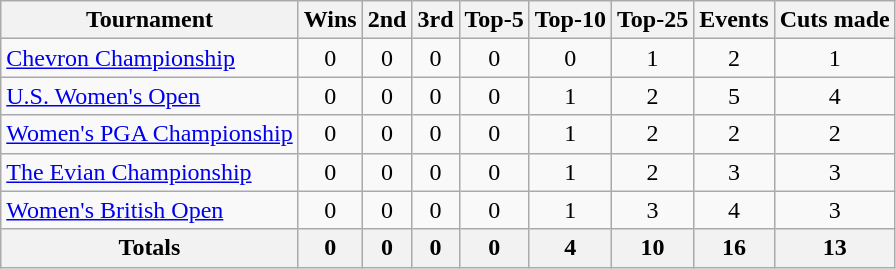<table class=wikitable style=text-align:center>
<tr>
<th>Tournament</th>
<th>Wins</th>
<th>2nd</th>
<th>3rd</th>
<th>Top-5</th>
<th>Top-10</th>
<th>Top-25</th>
<th>Events</th>
<th>Cuts made</th>
</tr>
<tr>
<td align=left><a href='#'>Chevron Championship</a></td>
<td>0</td>
<td>0</td>
<td>0</td>
<td>0</td>
<td>0</td>
<td>1</td>
<td>2</td>
<td>1</td>
</tr>
<tr>
<td align=left><a href='#'>U.S. Women's Open</a></td>
<td>0</td>
<td>0</td>
<td>0</td>
<td>0</td>
<td>1</td>
<td>2</td>
<td>5</td>
<td>4</td>
</tr>
<tr>
<td align=left><a href='#'>Women's PGA Championship</a></td>
<td>0</td>
<td>0</td>
<td>0</td>
<td>0</td>
<td>1</td>
<td>2</td>
<td>2</td>
<td>2</td>
</tr>
<tr>
<td align=left><a href='#'>The Evian Championship</a></td>
<td>0</td>
<td>0</td>
<td>0</td>
<td>0</td>
<td>1</td>
<td>2</td>
<td>3</td>
<td>3</td>
</tr>
<tr>
<td align=left><a href='#'>Women's British Open</a></td>
<td>0</td>
<td>0</td>
<td>0</td>
<td>0</td>
<td>1</td>
<td>3</td>
<td>4</td>
<td>3</td>
</tr>
<tr>
<th>Totals</th>
<th>0</th>
<th>0</th>
<th>0</th>
<th>0</th>
<th>4</th>
<th>10</th>
<th>16</th>
<th>13</th>
</tr>
</table>
